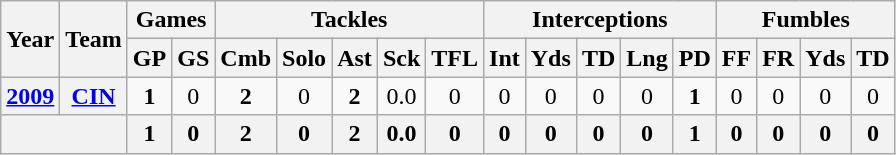<table class="wikitable" style="text-align:center">
<tr>
<th rowspan="2">Year</th>
<th rowspan="2">Team</th>
<th colspan="2">Games</th>
<th colspan="5">Tackles</th>
<th colspan="5">Interceptions</th>
<th colspan="4">Fumbles</th>
</tr>
<tr>
<th>GP</th>
<th>GS</th>
<th>Cmb</th>
<th>Solo</th>
<th>Ast</th>
<th>Sck</th>
<th>TFL</th>
<th>Int</th>
<th>Yds</th>
<th>TD</th>
<th>Lng</th>
<th>PD</th>
<th>FF</th>
<th>FR</th>
<th>Yds</th>
<th>TD</th>
</tr>
<tr>
<th><a href='#'>2009</a></th>
<th><a href='#'>CIN</a></th>
<td><strong>1</strong></td>
<td>0</td>
<td><strong>2</strong></td>
<td>0</td>
<td><strong>2</strong></td>
<td>0.0</td>
<td>0</td>
<td>0</td>
<td>0</td>
<td>0</td>
<td>0</td>
<td><strong>1</strong></td>
<td>0</td>
<td>0</td>
<td>0</td>
<td>0</td>
</tr>
<tr>
<th colspan="2"></th>
<th>1</th>
<th>0</th>
<th>2</th>
<th>0</th>
<th>2</th>
<th>0.0</th>
<th>0</th>
<th>0</th>
<th>0</th>
<th>0</th>
<th>0</th>
<th>1</th>
<th>0</th>
<th>0</th>
<th>0</th>
<th>0</th>
</tr>
</table>
